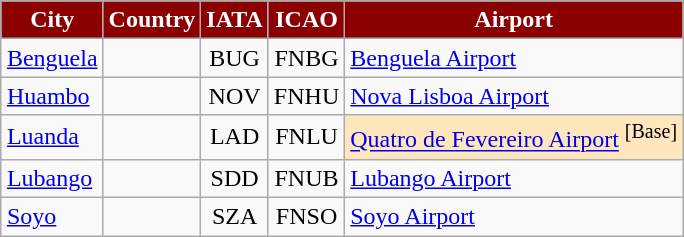<table class="wikitable sortable" style="margin:1em auto;">
<tr>
<th style="background-color:darkred;color: white">City</th>
<th style="background-color:darkred;color: white">Country</th>
<th style="background-color:darkred;color: white">IATA</th>
<th style="background-color:darkred;color: white">ICAO</th>
<th style="background-color:darkred;color: white">Airport</th>
</tr>
<tr>
<td><a href='#'>Benguela</a></td>
<td></td>
<td align=center>BUG</td>
<td align=center>FNBG</td>
<td><a href='#'>Benguela Airport</a></td>
</tr>
<tr>
<td><a href='#'>Huambo</a></td>
<td></td>
<td align=center>NOV</td>
<td align=center>FNHU</td>
<td><a href='#'>Nova Lisboa Airport</a></td>
</tr>
<tr>
<td><a href='#'>Luanda</a></td>
<td></td>
<td align=center>LAD</td>
<td align=center>FNLU</td>
<td style="background-color: #FFE6BD"><a href='#'>Quatro de Fevereiro Airport</a> <sup>[Base]</sup></td>
</tr>
<tr>
<td><a href='#'>Lubango</a></td>
<td></td>
<td align=center>SDD</td>
<td align=center>FNUB</td>
<td><a href='#'>Lubango Airport</a></td>
</tr>
<tr>
<td><a href='#'>Soyo</a></td>
<td></td>
<td align=center>SZA</td>
<td align=center>FNSO</td>
<td><a href='#'>Soyo Airport</a></td>
</tr>
</table>
